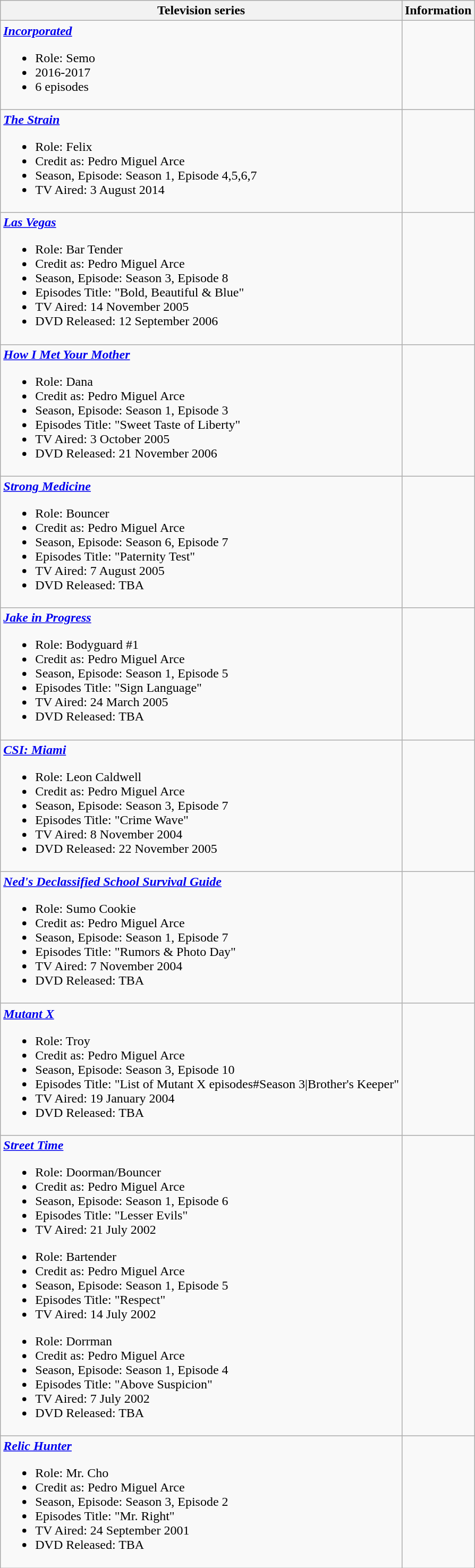<table class="wikitable">
<tr>
<th align="left">Television series</th>
<th align="left">Information</th>
</tr>
<tr>
<td align="left"><strong><em><a href='#'>Incorporated</a></em></strong><br><ul><li>Role: Semo</li><li>2016-2017</li><li>6 episodes</li></ul></td>
<td></td>
</tr>
<tr>
<td align="left"><strong><em><a href='#'>The Strain</a></em></strong><br><ul><li>Role: Felix</li><li>Credit as: Pedro Miguel Arce</li><li>Season, Episode: Season 1, Episode 4,5,6,7</li><li>TV Aired: 3 August 2014</li></ul></td>
<td></td>
</tr>
<tr>
<td align="left"><strong><em><a href='#'>Las Vegas</a></em></strong><br><ul><li>Role: Bar Tender</li><li>Credit as: Pedro Miguel Arce</li><li>Season, Episode: Season 3, Episode 8</li><li>Episodes Title: "Bold, Beautiful & Blue"</li><li>TV Aired: 14 November 2005</li><li>DVD Released: 12 September 2006</li></ul></td>
<td></td>
</tr>
<tr>
<td align="left"><strong><em><a href='#'>How I Met Your Mother</a></em></strong><br><ul><li>Role: Dana</li><li>Credit as: Pedro Miguel Arce</li><li>Season, Episode: Season 1, Episode 3</li><li>Episodes Title: "Sweet Taste of Liberty"</li><li>TV Aired: 3 October 2005</li><li>DVD Released: 21 November 2006</li></ul></td>
<td></td>
</tr>
<tr>
<td align="left"><strong><em><a href='#'>Strong Medicine</a></em></strong><br><ul><li>Role: Bouncer</li><li>Credit as: Pedro Miguel Arce</li><li>Season, Episode: Season 6, Episode 7</li><li>Episodes Title: "Paternity Test"</li><li>TV Aired: 7 August 2005</li><li>DVD Released: TBA</li></ul></td>
<td></td>
</tr>
<tr>
<td align="left"><strong><em><a href='#'>Jake in Progress</a></em></strong><br><ul><li>Role: Bodyguard #1</li><li>Credit as: Pedro Miguel Arce</li><li>Season, Episode: Season 1, Episode 5</li><li>Episodes Title: "Sign Language"</li><li>TV Aired: 24 March 2005</li><li>DVD Released: TBA</li></ul></td>
<td></td>
</tr>
<tr>
<td align="left"><strong><em><a href='#'>CSI: Miami</a></em></strong><br><ul><li>Role: Leon Caldwell</li><li>Credit as: Pedro Miguel Arce</li><li>Season, Episode: Season 3, Episode 7</li><li>Episodes Title: "Crime Wave"</li><li>TV Aired: 8 November 2004</li><li>DVD Released: 22 November 2005</li></ul></td>
<td></td>
</tr>
<tr>
<td align="left"><strong><em><a href='#'>Ned's Declassified School Survival Guide</a></em></strong><br><ul><li>Role: Sumo Cookie</li><li>Credit as: Pedro Miguel Arce</li><li>Season, Episode: Season 1, Episode 7</li><li>Episodes Title: "Rumors & Photo Day"</li><li>TV Aired: 7 November 2004</li><li>DVD Released: TBA</li></ul></td>
<td></td>
</tr>
<tr>
<td align="left"><strong><em><a href='#'>Mutant X</a></em></strong><br><ul><li>Role: Troy</li><li>Credit as: Pedro Miguel Arce</li><li>Season, Episode: Season 3, Episode 10</li><li>Episodes Title: "List of Mutant X episodes#Season 3|Brother's Keeper"</li><li>TV Aired: 19 January 2004</li><li>DVD Released: TBA</li></ul></td>
<td></td>
</tr>
<tr>
<td align="left"><strong><em><a href='#'>Street Time</a></em></strong><br><ul><li>Role: Doorman/Bouncer</li><li>Credit as: Pedro Miguel Arce</li><li>Season, Episode: Season 1, Episode 6</li><li>Episodes Title: "Lesser Evils"</li><li>TV Aired: 21 July 2002</li></ul><ul><li>Role: Bartender</li><li>Credit as: Pedro Miguel Arce</li><li>Season, Episode: Season 1, Episode 5</li><li>Episodes Title: "Respect"</li><li>TV Aired: 14 July 2002</li></ul><ul><li>Role: Dorrman</li><li>Credit as: Pedro Miguel Arce</li><li>Season, Episode: Season 1, Episode 4</li><li>Episodes Title: "Above Suspicion"</li><li>TV Aired: 7 July 2002</li><li>DVD Released: TBA</li></ul></td>
<td></td>
</tr>
<tr>
<td align="left"><strong><em><a href='#'>Relic Hunter</a></em></strong><br><ul><li>Role: Mr. Cho</li><li>Credit as: Pedro Miguel Arce</li><li>Season, Episode: Season 3, Episode 2</li><li>Episodes Title: "Mr. Right"</li><li>TV Aired: 24 September 2001</li><li>DVD Released: TBA</li></ul></td>
<td></td>
</tr>
</table>
